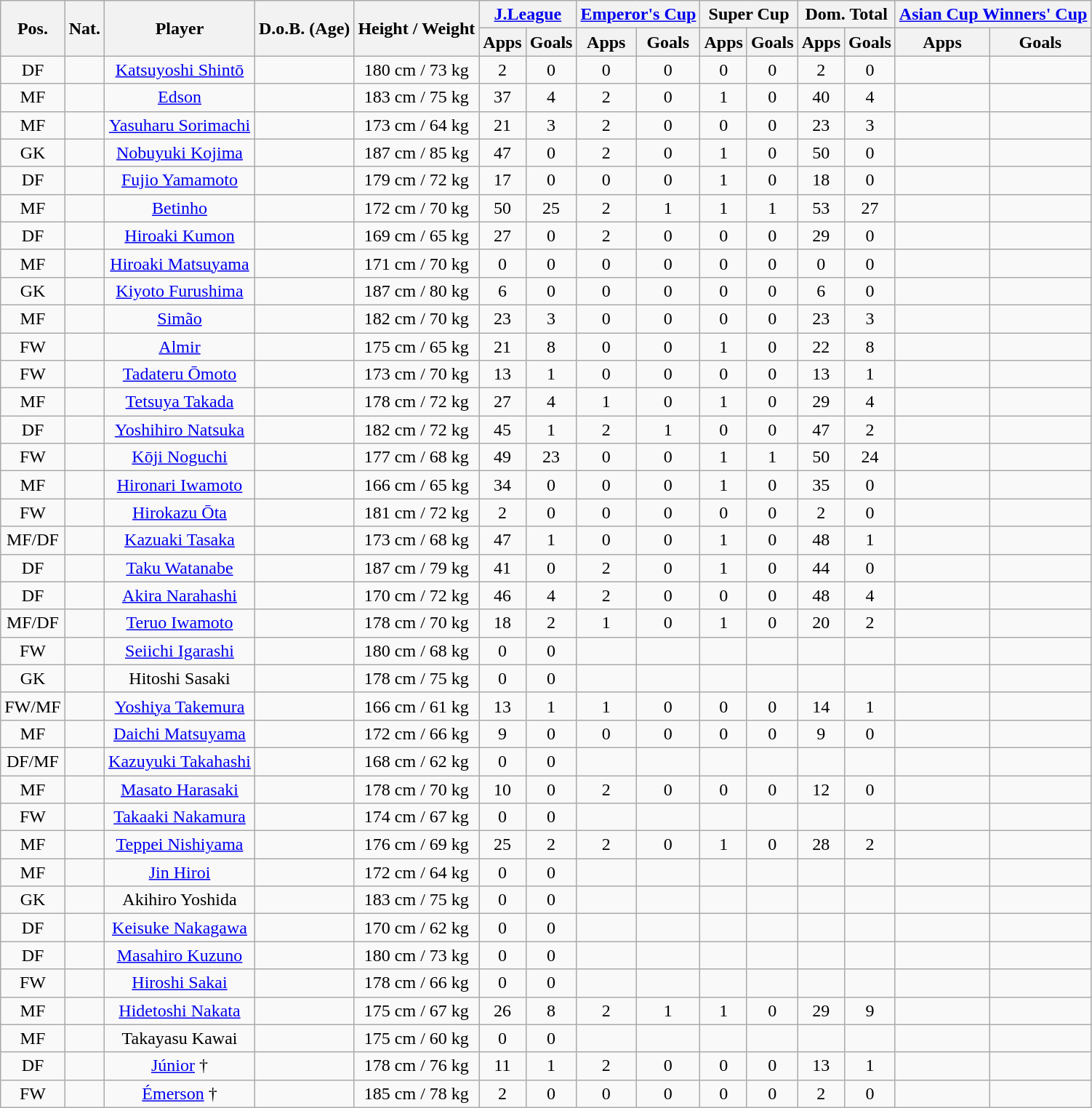<table class="wikitable" style="text-align:center;">
<tr>
<th rowspan="2">Pos.</th>
<th rowspan="2">Nat.</th>
<th rowspan="2">Player</th>
<th rowspan="2">D.o.B. (Age)</th>
<th rowspan="2">Height / Weight</th>
<th colspan="2"><a href='#'>J.League</a></th>
<th colspan="2"><a href='#'>Emperor's Cup</a></th>
<th colspan="2">Super Cup</th>
<th colspan="2">Dom. Total</th>
<th colspan="2"><a href='#'>Asian Cup Winners' Cup</a></th>
</tr>
<tr>
<th>Apps</th>
<th>Goals</th>
<th>Apps</th>
<th>Goals</th>
<th>Apps</th>
<th>Goals</th>
<th>Apps</th>
<th>Goals</th>
<th>Apps</th>
<th>Goals</th>
</tr>
<tr>
<td>DF</td>
<td></td>
<td><a href='#'>Katsuyoshi Shintō</a></td>
<td></td>
<td>180 cm / 73 kg</td>
<td>2</td>
<td>0</td>
<td>0</td>
<td>0</td>
<td>0</td>
<td>0</td>
<td>2</td>
<td>0</td>
<td></td>
<td></td>
</tr>
<tr>
<td>MF</td>
<td></td>
<td><a href='#'>Edson</a></td>
<td></td>
<td>183 cm / 75 kg</td>
<td>37</td>
<td>4</td>
<td>2</td>
<td>0</td>
<td>1</td>
<td>0</td>
<td>40</td>
<td>4</td>
<td></td>
<td></td>
</tr>
<tr>
<td>MF</td>
<td></td>
<td><a href='#'>Yasuharu Sorimachi</a></td>
<td></td>
<td>173 cm / 64 kg</td>
<td>21</td>
<td>3</td>
<td>2</td>
<td>0</td>
<td>0</td>
<td>0</td>
<td>23</td>
<td>3</td>
<td></td>
<td></td>
</tr>
<tr>
<td>GK</td>
<td></td>
<td><a href='#'>Nobuyuki Kojima</a></td>
<td></td>
<td>187 cm / 85 kg</td>
<td>47</td>
<td>0</td>
<td>2</td>
<td>0</td>
<td>1</td>
<td>0</td>
<td>50</td>
<td>0</td>
<td></td>
<td></td>
</tr>
<tr>
<td>DF</td>
<td></td>
<td><a href='#'>Fujio Yamamoto</a></td>
<td></td>
<td>179 cm / 72 kg</td>
<td>17</td>
<td>0</td>
<td>0</td>
<td>0</td>
<td>1</td>
<td>0</td>
<td>18</td>
<td>0</td>
<td></td>
<td></td>
</tr>
<tr>
<td>MF</td>
<td></td>
<td><a href='#'>Betinho</a></td>
<td></td>
<td>172 cm / 70 kg</td>
<td>50</td>
<td>25</td>
<td>2</td>
<td>1</td>
<td>1</td>
<td>1</td>
<td>53</td>
<td>27</td>
<td></td>
<td></td>
</tr>
<tr>
<td>DF</td>
<td></td>
<td><a href='#'>Hiroaki Kumon</a></td>
<td></td>
<td>169 cm / 65 kg</td>
<td>27</td>
<td>0</td>
<td>2</td>
<td>0</td>
<td>0</td>
<td>0</td>
<td>29</td>
<td>0</td>
<td></td>
<td></td>
</tr>
<tr>
<td>MF</td>
<td></td>
<td><a href='#'>Hiroaki Matsuyama</a></td>
<td></td>
<td>171 cm / 70 kg</td>
<td>0</td>
<td>0</td>
<td>0</td>
<td>0</td>
<td>0</td>
<td>0</td>
<td>0</td>
<td>0</td>
<td></td>
<td></td>
</tr>
<tr>
<td>GK</td>
<td></td>
<td><a href='#'>Kiyoto Furushima</a></td>
<td></td>
<td>187 cm / 80 kg</td>
<td>6</td>
<td>0</td>
<td>0</td>
<td>0</td>
<td>0</td>
<td>0</td>
<td>6</td>
<td>0</td>
<td></td>
<td></td>
</tr>
<tr>
<td>MF</td>
<td></td>
<td><a href='#'>Simão</a></td>
<td></td>
<td>182 cm / 70 kg</td>
<td>23</td>
<td>3</td>
<td>0</td>
<td>0</td>
<td>0</td>
<td>0</td>
<td>23</td>
<td>3</td>
<td></td>
<td></td>
</tr>
<tr>
<td>FW</td>
<td></td>
<td><a href='#'>Almir</a></td>
<td></td>
<td>175 cm / 65 kg</td>
<td>21</td>
<td>8</td>
<td>0</td>
<td>0</td>
<td>1</td>
<td>0</td>
<td>22</td>
<td>8</td>
<td></td>
<td></td>
</tr>
<tr>
<td>FW</td>
<td></td>
<td><a href='#'>Tadateru Ōmoto</a></td>
<td></td>
<td>173 cm / 70 kg</td>
<td>13</td>
<td>1</td>
<td>0</td>
<td>0</td>
<td>0</td>
<td>0</td>
<td>13</td>
<td>1</td>
<td></td>
<td></td>
</tr>
<tr>
<td>MF</td>
<td></td>
<td><a href='#'>Tetsuya Takada</a></td>
<td></td>
<td>178 cm / 72 kg</td>
<td>27</td>
<td>4</td>
<td>1</td>
<td>0</td>
<td>1</td>
<td>0</td>
<td>29</td>
<td>4</td>
<td></td>
<td></td>
</tr>
<tr>
<td>DF</td>
<td></td>
<td><a href='#'>Yoshihiro Natsuka</a></td>
<td></td>
<td>182 cm / 72 kg</td>
<td>45</td>
<td>1</td>
<td>2</td>
<td>1</td>
<td>0</td>
<td>0</td>
<td>47</td>
<td>2</td>
<td></td>
<td></td>
</tr>
<tr>
<td>FW</td>
<td></td>
<td><a href='#'>Kōji Noguchi</a></td>
<td></td>
<td>177 cm / 68 kg</td>
<td>49</td>
<td>23</td>
<td>0</td>
<td>0</td>
<td>1</td>
<td>1</td>
<td>50</td>
<td>24</td>
<td></td>
<td></td>
</tr>
<tr>
<td>MF</td>
<td></td>
<td><a href='#'>Hironari Iwamoto</a></td>
<td></td>
<td>166 cm / 65 kg</td>
<td>34</td>
<td>0</td>
<td>0</td>
<td>0</td>
<td>1</td>
<td>0</td>
<td>35</td>
<td>0</td>
<td></td>
<td></td>
</tr>
<tr>
<td>FW</td>
<td></td>
<td><a href='#'>Hirokazu Ōta</a></td>
<td></td>
<td>181 cm / 72 kg</td>
<td>2</td>
<td>0</td>
<td>0</td>
<td>0</td>
<td>0</td>
<td>0</td>
<td>2</td>
<td>0</td>
<td></td>
<td></td>
</tr>
<tr>
<td>MF/DF</td>
<td></td>
<td><a href='#'>Kazuaki Tasaka</a></td>
<td></td>
<td>173 cm / 68 kg</td>
<td>47</td>
<td>1</td>
<td>0</td>
<td>0</td>
<td>1</td>
<td>0</td>
<td>48</td>
<td>1</td>
<td></td>
<td></td>
</tr>
<tr>
<td>DF</td>
<td></td>
<td><a href='#'>Taku Watanabe</a></td>
<td></td>
<td>187 cm / 79 kg</td>
<td>41</td>
<td>0</td>
<td>2</td>
<td>0</td>
<td>1</td>
<td>0</td>
<td>44</td>
<td>0</td>
<td></td>
<td></td>
</tr>
<tr>
<td>DF</td>
<td></td>
<td><a href='#'>Akira Narahashi</a></td>
<td></td>
<td>170 cm / 72 kg</td>
<td>46</td>
<td>4</td>
<td>2</td>
<td>0</td>
<td>0</td>
<td>0</td>
<td>48</td>
<td>4</td>
<td></td>
<td></td>
</tr>
<tr>
<td>MF/DF</td>
<td></td>
<td><a href='#'>Teruo Iwamoto</a></td>
<td></td>
<td>178 cm / 70 kg</td>
<td>18</td>
<td>2</td>
<td>1</td>
<td>0</td>
<td>1</td>
<td>0</td>
<td>20</td>
<td>2</td>
<td></td>
<td></td>
</tr>
<tr>
<td>FW</td>
<td></td>
<td><a href='#'>Seiichi Igarashi</a></td>
<td></td>
<td>180 cm / 68 kg</td>
<td>0</td>
<td>0</td>
<td></td>
<td></td>
<td></td>
<td></td>
<td></td>
<td></td>
<td></td>
<td></td>
</tr>
<tr>
<td>GK</td>
<td></td>
<td>Hitoshi Sasaki</td>
<td></td>
<td>178 cm / 75 kg</td>
<td>0</td>
<td>0</td>
<td></td>
<td></td>
<td></td>
<td></td>
<td></td>
<td></td>
<td></td>
<td></td>
</tr>
<tr>
<td>FW/MF</td>
<td></td>
<td><a href='#'>Yoshiya Takemura</a></td>
<td></td>
<td>166 cm / 61 kg</td>
<td>13</td>
<td>1</td>
<td>1</td>
<td>0</td>
<td>0</td>
<td>0</td>
<td>14</td>
<td>1</td>
<td></td>
<td></td>
</tr>
<tr>
<td>MF</td>
<td></td>
<td><a href='#'>Daichi Matsuyama</a></td>
<td></td>
<td>172 cm / 66 kg</td>
<td>9</td>
<td>0</td>
<td>0</td>
<td>0</td>
<td>0</td>
<td>0</td>
<td>9</td>
<td>0</td>
<td></td>
<td></td>
</tr>
<tr>
<td>DF/MF</td>
<td></td>
<td><a href='#'>Kazuyuki Takahashi</a></td>
<td></td>
<td>168 cm / 62 kg</td>
<td>0</td>
<td>0</td>
<td></td>
<td></td>
<td></td>
<td></td>
<td></td>
<td></td>
<td></td>
<td></td>
</tr>
<tr>
<td>MF</td>
<td></td>
<td><a href='#'>Masato Harasaki</a></td>
<td></td>
<td>178 cm / 70 kg</td>
<td>10</td>
<td>0</td>
<td>2</td>
<td>0</td>
<td>0</td>
<td>0</td>
<td>12</td>
<td>0</td>
<td></td>
<td></td>
</tr>
<tr>
<td>FW</td>
<td></td>
<td><a href='#'>Takaaki Nakamura</a></td>
<td></td>
<td>174 cm / 67 kg</td>
<td>0</td>
<td>0</td>
<td></td>
<td></td>
<td></td>
<td></td>
<td></td>
<td></td>
<td></td>
<td></td>
</tr>
<tr>
<td>MF</td>
<td></td>
<td><a href='#'>Teppei Nishiyama</a></td>
<td></td>
<td>176 cm / 69 kg</td>
<td>25</td>
<td>2</td>
<td>2</td>
<td>0</td>
<td>1</td>
<td>0</td>
<td>28</td>
<td>2</td>
<td></td>
<td></td>
</tr>
<tr>
<td>MF</td>
<td></td>
<td><a href='#'>Jin Hiroi</a></td>
<td></td>
<td>172 cm / 64 kg</td>
<td>0</td>
<td>0</td>
<td></td>
<td></td>
<td></td>
<td></td>
<td></td>
<td></td>
<td></td>
<td></td>
</tr>
<tr>
<td>GK</td>
<td></td>
<td>Akihiro Yoshida</td>
<td></td>
<td>183 cm / 75 kg</td>
<td>0</td>
<td>0</td>
<td></td>
<td></td>
<td></td>
<td></td>
<td></td>
<td></td>
<td></td>
<td></td>
</tr>
<tr>
<td>DF</td>
<td></td>
<td><a href='#'>Keisuke Nakagawa</a></td>
<td></td>
<td>170 cm / 62 kg</td>
<td>0</td>
<td>0</td>
<td></td>
<td></td>
<td></td>
<td></td>
<td></td>
<td></td>
<td></td>
<td></td>
</tr>
<tr>
<td>DF</td>
<td></td>
<td><a href='#'>Masahiro Kuzuno</a></td>
<td></td>
<td>180 cm / 73 kg</td>
<td>0</td>
<td>0</td>
<td></td>
<td></td>
<td></td>
<td></td>
<td></td>
<td></td>
<td></td>
<td></td>
</tr>
<tr>
<td>FW</td>
<td></td>
<td><a href='#'>Hiroshi Sakai</a></td>
<td></td>
<td>178 cm / 66 kg</td>
<td>0</td>
<td>0</td>
<td></td>
<td></td>
<td></td>
<td></td>
<td></td>
<td></td>
<td></td>
<td></td>
</tr>
<tr>
<td>MF</td>
<td></td>
<td><a href='#'>Hidetoshi Nakata</a></td>
<td></td>
<td>175 cm / 67 kg</td>
<td>26</td>
<td>8</td>
<td>2</td>
<td>1</td>
<td>1</td>
<td>0</td>
<td>29</td>
<td>9</td>
<td></td>
<td></td>
</tr>
<tr>
<td>MF</td>
<td></td>
<td>Takayasu Kawai</td>
<td></td>
<td>175 cm / 60 kg</td>
<td>0</td>
<td>0</td>
<td></td>
<td></td>
<td></td>
<td></td>
<td></td>
<td></td>
<td></td>
<td></td>
</tr>
<tr>
<td>DF</td>
<td></td>
<td><a href='#'>Júnior</a> †</td>
<td></td>
<td>178 cm / 76 kg</td>
<td>11</td>
<td>1</td>
<td>2</td>
<td>0</td>
<td>0</td>
<td>0</td>
<td>13</td>
<td>1</td>
<td></td>
<td></td>
</tr>
<tr>
<td>FW</td>
<td></td>
<td><a href='#'>Émerson</a> †</td>
<td></td>
<td>185 cm / 78 kg</td>
<td>2</td>
<td>0</td>
<td>0</td>
<td>0</td>
<td>0</td>
<td>0</td>
<td>2</td>
<td>0</td>
<td></td>
<td></td>
</tr>
</table>
